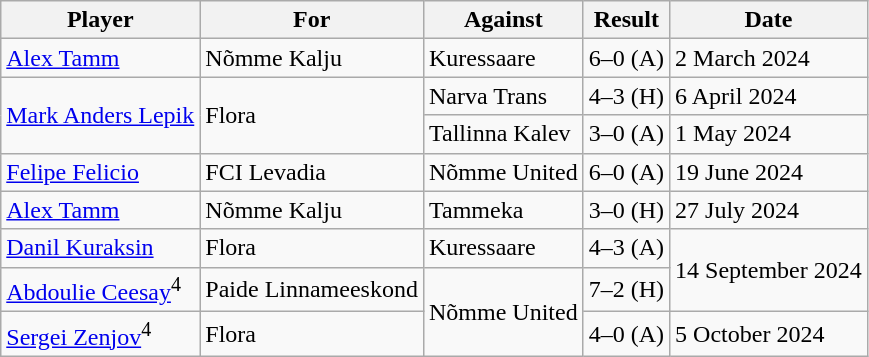<table class="wikitable sortable">
<tr>
<th>Player</th>
<th>For</th>
<th>Against</th>
<th style="text-align:center">Result</th>
<th>Date</th>
</tr>
<tr>
<td> <a href='#'>Alex Tamm</a></td>
<td>Nõmme Kalju</td>
<td>Kuressaare</td>
<td>6–0 (A)</td>
<td>2 March 2024</td>
</tr>
<tr>
<td rowspan=2> <a href='#'>Mark Anders Lepik</a></td>
<td rowspan=2>Flora</td>
<td>Narva Trans</td>
<td>4–3 (H)</td>
<td>6 April 2024</td>
</tr>
<tr>
<td>Tallinna Kalev</td>
<td>3–0 (A)</td>
<td>1 May 2024</td>
</tr>
<tr>
<td> <a href='#'>Felipe Felicio</a></td>
<td>FCI Levadia</td>
<td>Nõmme United</td>
<td>6–0 (A)</td>
<td>19 June 2024</td>
</tr>
<tr>
<td> <a href='#'>Alex Tamm</a></td>
<td>Nõmme Kalju</td>
<td>Tammeka</td>
<td>3–0 (H)</td>
<td>27 July 2024</td>
</tr>
<tr>
<td> <a href='#'>Danil Kuraksin</a></td>
<td>Flora</td>
<td>Kuressaare</td>
<td>4–3 (A)</td>
<td rowspan=2>14 September 2024</td>
</tr>
<tr>
<td> <a href='#'>Abdoulie Ceesay</a><sup>4</sup></td>
<td>Paide Linnameeskond</td>
<td rowspan=2>Nõmme United</td>
<td>7–2 (H)</td>
</tr>
<tr>
<td> <a href='#'>Sergei Zenjov</a><sup>4</sup></td>
<td>Flora</td>
<td>4–0 (A)</td>
<td>5 October 2024</td>
</tr>
</table>
